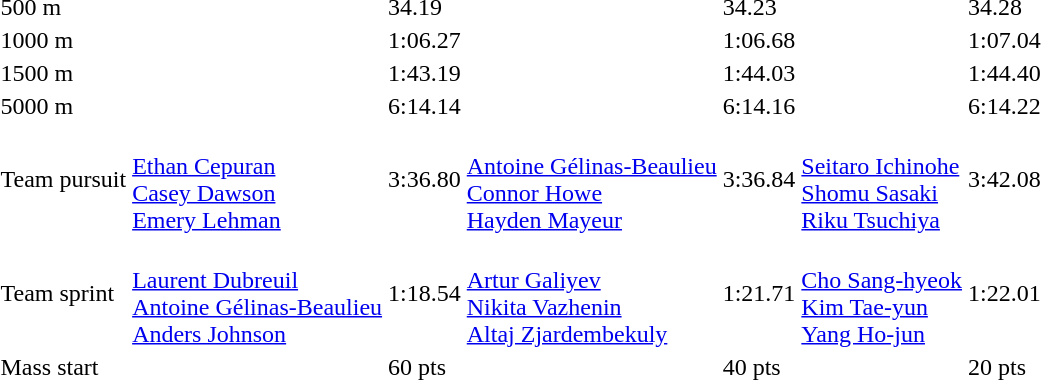<table>
<tr>
<td>500 m</td>
<td></td>
<td>34.19</td>
<td></td>
<td>34.23</td>
<td></td>
<td>34.28</td>
</tr>
<tr>
<td>1000 m</td>
<td></td>
<td>1:06.27</td>
<td></td>
<td>1:06.68</td>
<td></td>
<td>1:07.04</td>
</tr>
<tr>
<td>1500 m</td>
<td></td>
<td>1:43.19</td>
<td></td>
<td>1:44.03</td>
<td></td>
<td>1:44.40</td>
</tr>
<tr>
<td>5000 m</td>
<td></td>
<td>6:14.14</td>
<td></td>
<td>6:14.16</td>
<td></td>
<td>6:14.22</td>
</tr>
<tr>
<td>Team pursuit</td>
<td><br><a href='#'>Ethan Cepuran</a><br><a href='#'>Casey Dawson</a><br><a href='#'>Emery Lehman</a></td>
<td>3:36.80</td>
<td><br><a href='#'>Antoine Gélinas-Beaulieu</a><br><a href='#'>Connor Howe</a><br><a href='#'>Hayden Mayeur</a></td>
<td>3:36.84</td>
<td><br><a href='#'>Seitaro Ichinohe</a><br><a href='#'>Shomu Sasaki</a><br><a href='#'>Riku Tsuchiya</a></td>
<td>3:42.08</td>
</tr>
<tr>
<td>Team sprint</td>
<td><br><a href='#'>Laurent Dubreuil</a><br><a href='#'>Antoine Gélinas-Beaulieu</a><br><a href='#'>Anders Johnson</a></td>
<td>1:18.54</td>
<td><br><a href='#'>Artur Galiyev</a><br><a href='#'>Nikita Vazhenin</a><br><a href='#'>Altaj Zjardembekuly</a></td>
<td>1:21.71</td>
<td><br><a href='#'>Cho Sang-hyeok</a><br><a href='#'>Kim Tae-yun</a><br><a href='#'>Yang Ho-jun</a></td>
<td>1:22.01</td>
</tr>
<tr>
<td>Mass start</td>
<td></td>
<td>60 pts</td>
<td></td>
<td>40 pts</td>
<td></td>
<td>20 pts</td>
</tr>
</table>
